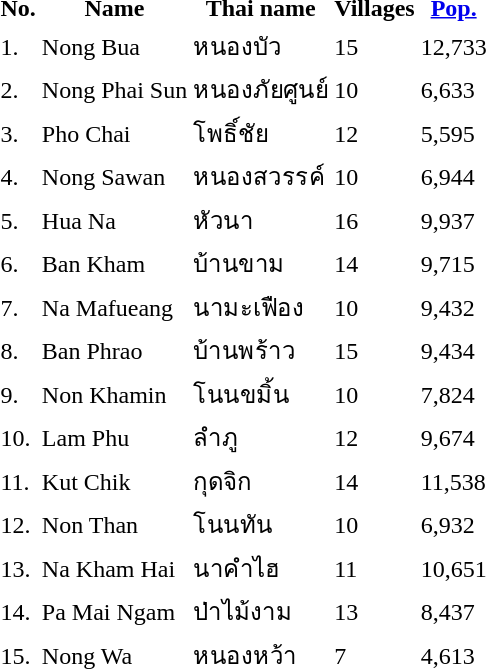<table>
<tr>
<th>No.</th>
<th>Name</th>
<th>Thai name</th>
<th>Villages</th>
<th><a href='#'>Pop.</a></th>
</tr>
<tr>
<td>1.</td>
<td>Nong Bua</td>
<td>หนองบัว</td>
<td>15</td>
<td>12,733</td>
<td></td>
</tr>
<tr>
<td>2.</td>
<td>Nong Phai Sun</td>
<td>หนองภัยศูนย์</td>
<td>10</td>
<td>6,633</td>
<td></td>
</tr>
<tr>
<td>3.</td>
<td>Pho Chai</td>
<td>โพธิ์ชัย</td>
<td>12</td>
<td>5,595</td>
<td></td>
</tr>
<tr>
<td>4.</td>
<td>Nong Sawan</td>
<td>หนองสวรรค์</td>
<td>10</td>
<td>6,944</td>
<td></td>
</tr>
<tr>
<td>5.</td>
<td>Hua Na</td>
<td>หัวนา</td>
<td>16</td>
<td>9,937</td>
<td></td>
</tr>
<tr>
<td>6.</td>
<td>Ban Kham</td>
<td>บ้านขาม</td>
<td>14</td>
<td>9,715</td>
<td></td>
</tr>
<tr>
<td>7.</td>
<td>Na Mafueang</td>
<td>นามะเฟือง</td>
<td>10</td>
<td>9,432</td>
<td></td>
</tr>
<tr>
<td>8.</td>
<td>Ban Phrao</td>
<td>บ้านพร้าว</td>
<td>15</td>
<td>9,434</td>
<td></td>
</tr>
<tr>
<td>9.</td>
<td>Non Khamin</td>
<td>โนนขมิ้น</td>
<td>10</td>
<td>7,824</td>
<td></td>
</tr>
<tr>
<td>10.</td>
<td>Lam Phu</td>
<td>ลำภู</td>
<td>12</td>
<td>9,674</td>
<td></td>
</tr>
<tr>
<td>11.</td>
<td>Kut Chik</td>
<td>กุดจิก</td>
<td>14</td>
<td>11,538</td>
<td></td>
</tr>
<tr>
<td>12.</td>
<td>Non Than</td>
<td>โนนทัน</td>
<td>10</td>
<td>6,932</td>
<td></td>
</tr>
<tr>
<td>13.</td>
<td>Na Kham Hai</td>
<td>นาคำไฮ</td>
<td>11</td>
<td>10,651</td>
<td></td>
</tr>
<tr>
<td>14.</td>
<td>Pa Mai Ngam</td>
<td>ป่าไม้งาม</td>
<td>13</td>
<td>8,437</td>
<td></td>
</tr>
<tr>
<td>15.</td>
<td>Nong Wa</td>
<td>หนองหว้า</td>
<td>7</td>
<td>4,613</td>
<td></td>
</tr>
</table>
